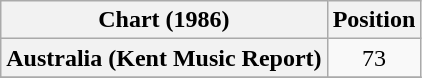<table class="wikitable plainrowheaders">
<tr>
<th scope="col">Chart (1986)</th>
<th scope="col">Position</th>
</tr>
<tr>
<th scope="row">Australia (Kent Music Report)</th>
<td style="text-align:center;">73</td>
</tr>
<tr>
</tr>
</table>
